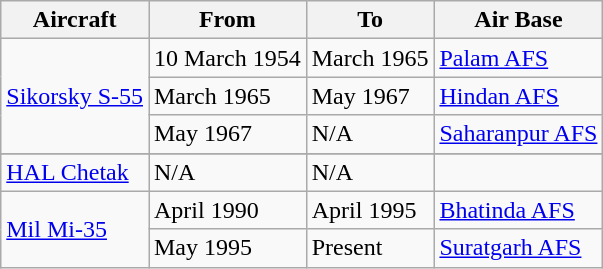<table class="wikitable">
<tr>
<th>Aircraft</th>
<th>From</th>
<th>To</th>
<th>Air Base</th>
</tr>
<tr>
<td rowspan='3'><a href='#'>Sikorsky S-55</a></td>
<td>10 March 1954</td>
<td>March 1965</td>
<td><a href='#'>Palam AFS</a></td>
</tr>
<tr>
<td>March 1965</td>
<td>May 1967</td>
<td><a href='#'>Hindan AFS</a></td>
</tr>
<tr>
<td>May 1967</td>
<td>N/A</td>
<td><a href='#'>Saharanpur AFS</a></td>
</tr>
<tr>
</tr>
<tr>
<td><a href='#'>HAL Chetak</a></td>
<td>N/A</td>
<td>N/A</td>
<td></td>
</tr>
<tr>
<td rowspan='2'><a href='#'>Mil Mi-35</a></td>
<td>April 1990</td>
<td>April 1995</td>
<td><a href='#'>Bhatinda AFS</a></td>
</tr>
<tr>
<td>May 1995</td>
<td>Present</td>
<td><a href='#'>Suratgarh AFS</a></td>
</tr>
</table>
